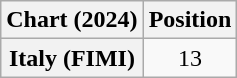<table class="wikitable sortable plainrowheaders" style="text-align:center">
<tr>
<th scope="col">Chart (2024)</th>
<th scope="col">Position</th>
</tr>
<tr>
<th scope="row">Italy (FIMI)</th>
<td>13</td>
</tr>
</table>
